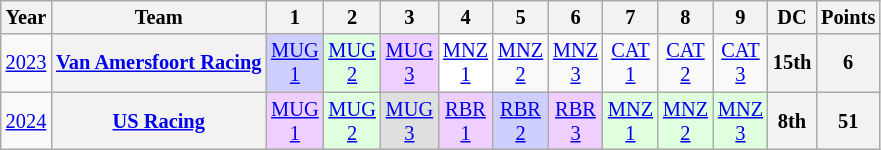<table class="wikitable" style="text-align:center; font-size:85%">
<tr>
<th>Year</th>
<th>Team</th>
<th>1</th>
<th>2</th>
<th>3</th>
<th>4</th>
<th>5</th>
<th>6</th>
<th>7</th>
<th>8</th>
<th>9</th>
<th>DC</th>
<th>Points</th>
</tr>
<tr>
<td><a href='#'>2023</a></td>
<th nowrap><a href='#'>Van Amersfoort Racing</a></th>
<td style="background:#CFCFFF;"><a href='#'>MUG<br>1</a><br></td>
<td style="background:#DFFFDF;"><a href='#'>MUG<br>2</a><br></td>
<td style="background:#EFCFFF;"><a href='#'>MUG<br>3</a><br></td>
<td style="background:#FFFFFF;"><a href='#'>MNZ<br>1</a><br></td>
<td style="background:#FFFFF;"><a href='#'>MNZ<br>2</a><br></td>
<td style="background:#FFFFF;"><a href='#'>MNZ<br>3</a><br></td>
<td><a href='#'>CAT<br>1</a></td>
<td><a href='#'>CAT<br>2</a></td>
<td><a href='#'>CAT<br>3</a></td>
<th>15th</th>
<th>6</th>
</tr>
<tr>
<td><a href='#'>2024</a></td>
<th><a href='#'>US Racing</a></th>
<td style="background:#EFCFFF;"><a href='#'>MUG<br>1</a><br></td>
<td style="background:#DFFFDF;"><a href='#'>MUG<br>2</a><br></td>
<td style="background:#DFDFDF;"><a href='#'>MUG<br>3</a><br></td>
<td style="background:#EFCFFF;"><a href='#'>RBR<br>1</a><br></td>
<td style="background:#CFCFFF;"><a href='#'>RBR<br>2</a><br></td>
<td style="background:#EFCFFF;"><a href='#'>RBR<br>3</a><br></td>
<td style="background:#DFFFDF;"><a href='#'>MNZ<br>1</a><br></td>
<td style="background:#DFFFDF;"><a href='#'>MNZ<br>2</a><br></td>
<td style="background:#DFFFDF;"><a href='#'>MNZ<br>3</a><br></td>
<th>8th</th>
<th>51</th>
</tr>
</table>
